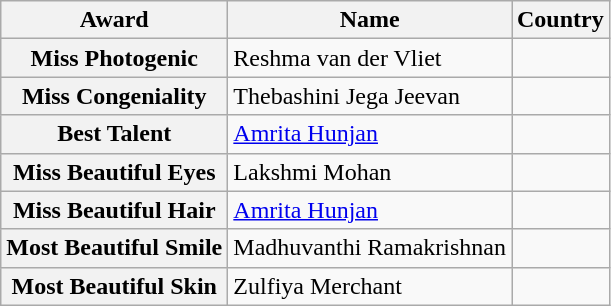<table class="wikitable">
<tr>
<th>Award</th>
<th>Name</th>
<th>Country</th>
</tr>
<tr>
<th>Miss Photogenic</th>
<td>Reshma van der Vliet</td>
<td></td>
</tr>
<tr>
<th>Miss Congeniality</th>
<td>Thebashini Jega Jeevan</td>
<td></td>
</tr>
<tr>
<th>Best Talent</th>
<td><a href='#'>Amrita Hunjan</a></td>
<td></td>
</tr>
<tr>
<th>Miss Beautiful Eyes</th>
<td>Lakshmi Mohan</td>
<td></td>
</tr>
<tr>
<th>Miss Beautiful Hair</th>
<td><a href='#'>Amrita Hunjan</a></td>
<td></td>
</tr>
<tr>
<th>Most Beautiful Smile</th>
<td>Madhuvanthi Ramakrishnan</td>
<td></td>
</tr>
<tr>
<th>Most Beautiful Skin</th>
<td>Zulfiya Merchant</td>
<td></td>
</tr>
</table>
